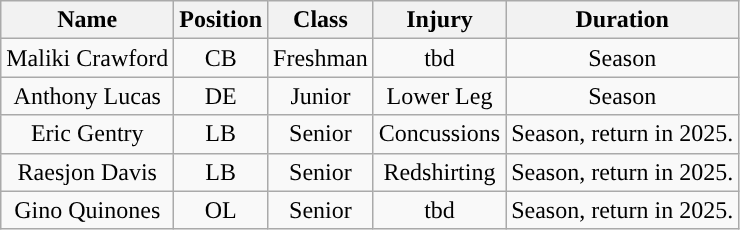<table class="wikitable">
<tr>
<th style="text-align:center; ">Name</th>
<th style="text-align:center; ">Position</th>
<th style="text-align:center; ">Class</th>
<th style="text-align:center; ">Injury</th>
<th style="text-align:center; ">Duration</th>
</tr>
<tr align="center">
<td>Maliki Crawford</td>
<td>CB</td>
<td> Freshman</td>
<td>tbd</td>
<td>Season</td>
</tr>
<tr align="center">
<td>Anthony Lucas</td>
<td>DE</td>
<td>Junior</td>
<td>Lower Leg</td>
<td>Season</td>
</tr>
<tr align="center">
<td>Eric Gentry</td>
<td>LB</td>
<td>Senior</td>
<td>Concussions</td>
<td>Season, return in 2025.</td>
</tr>
<tr align="center">
<td>Raesjon Davis</td>
<td>LB</td>
<td>Senior</td>
<td>Redshirting</td>
<td>Season, return in 2025.</td>
</tr>
<tr align="center">
<td>Gino Quinones</td>
<td>OL</td>
<td> Senior</td>
<td>tbd</td>
<td>Season, return in 2025.</td>
</tr>
</table>
